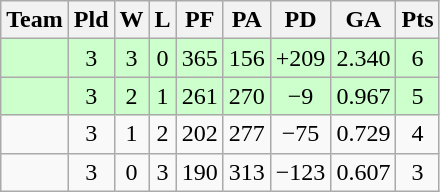<table class="wikitable" style="text-align: center">
<tr>
<th>Team</th>
<th>Pld</th>
<th>W</th>
<th>L</th>
<th>PF</th>
<th>PA</th>
<th>PD</th>
<th>GA</th>
<th>Pts</th>
</tr>
<tr bgcolor="#ccffcc">
<td align=left></td>
<td>3</td>
<td>3</td>
<td>0</td>
<td>365</td>
<td>156</td>
<td>+209</td>
<td>2.340</td>
<td>6</td>
</tr>
<tr bgcolor="#ccffcc">
<td align=left></td>
<td>3</td>
<td>2</td>
<td>1</td>
<td>261</td>
<td>270</td>
<td>−9</td>
<td>0.967</td>
<td>5</td>
</tr>
<tr>
<td align=left></td>
<td>3</td>
<td>1</td>
<td>2</td>
<td>202</td>
<td>277</td>
<td>−75</td>
<td>0.729</td>
<td>4</td>
</tr>
<tr>
<td align=left></td>
<td>3</td>
<td>0</td>
<td>3</td>
<td>190</td>
<td>313</td>
<td>−123</td>
<td>0.607</td>
<td>3</td>
</tr>
</table>
